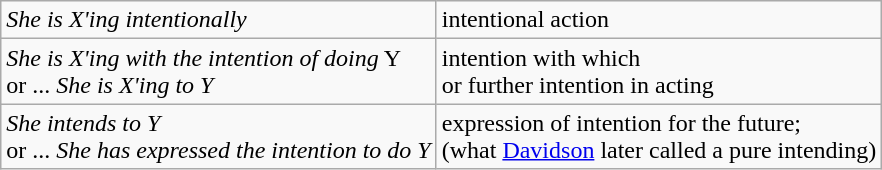<table class="wikitable">
<tr>
<td><em>She is X'ing intentionally</em></td>
<td>intentional action</td>
</tr>
<tr>
<td><em>She is X'ing with the intention of doing</em> Y <br>or ... <em>She is X'ing to Y</em></td>
<td>intention with which<br> or further intention in acting</td>
</tr>
<tr>
<td><em>She intends to Y</em> <br>or ... <em>She has expressed the intention to do Y</em></td>
<td>expression of intention for the future;<br> (what <a href='#'>Davidson</a> later called a pure intending)</td>
</tr>
</table>
